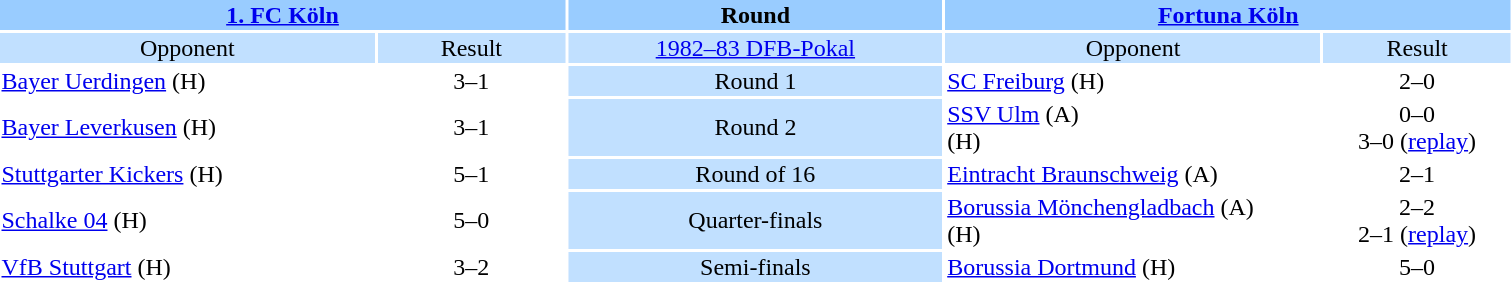<table style="width:80%; text-align:center;">
<tr style="vertical-align:top; background:#99CCFF;">
<th colspan="2"><a href='#'>1. FC Köln</a></th>
<th style="width:20%">Round</th>
<th colspan="2"><a href='#'>Fortuna Köln</a></th>
</tr>
<tr style="vertical-align:top; background:#C1E0FF;">
<td style="width:20%">Opponent</td>
<td style="width:10%">Result</td>
<td><a href='#'>1982–83 DFB-Pokal</a></td>
<td style="width:20%">Opponent</td>
<td style="width:10%">Result</td>
</tr>
<tr>
<td align="left"><a href='#'>Bayer Uerdingen</a> (H)</td>
<td>3–1</td>
<td style="background:#C1E0FF;">Round 1</td>
<td align="left"><a href='#'>SC Freiburg</a> (H)</td>
<td>2–0</td>
</tr>
<tr>
<td align="left"><a href='#'>Bayer Leverkusen</a> (H)</td>
<td>3–1</td>
<td style="background:#C1E0FF;">Round 2</td>
<td align="left"><a href='#'>SSV Ulm</a> (A)<br> (H)</td>
<td>0–0 <br>3–0 (<a href='#'>replay</a>)</td>
</tr>
<tr>
<td align="left"><a href='#'>Stuttgarter Kickers</a> (H)</td>
<td>5–1</td>
<td style="background:#C1E0FF;">Round of 16</td>
<td align="left"><a href='#'>Eintracht Braunschweig</a> (A)</td>
<td>2–1</td>
</tr>
<tr>
<td align="left"><a href='#'>Schalke 04</a> (H)</td>
<td>5–0</td>
<td style="background:#C1E0FF;">Quarter-finals</td>
<td align="left"><a href='#'>Borussia Mönchengladbach</a> (A)<br> (H)</td>
<td>2–2 <br>2–1 (<a href='#'>replay</a>)</td>
</tr>
<tr>
<td align="left"><a href='#'>VfB Stuttgart</a> (H)</td>
<td>3–2 </td>
<td style="background:#C1E0FF;">Semi-finals</td>
<td align="left"><a href='#'>Borussia Dortmund</a> (H)</td>
<td>5–0</td>
</tr>
</table>
